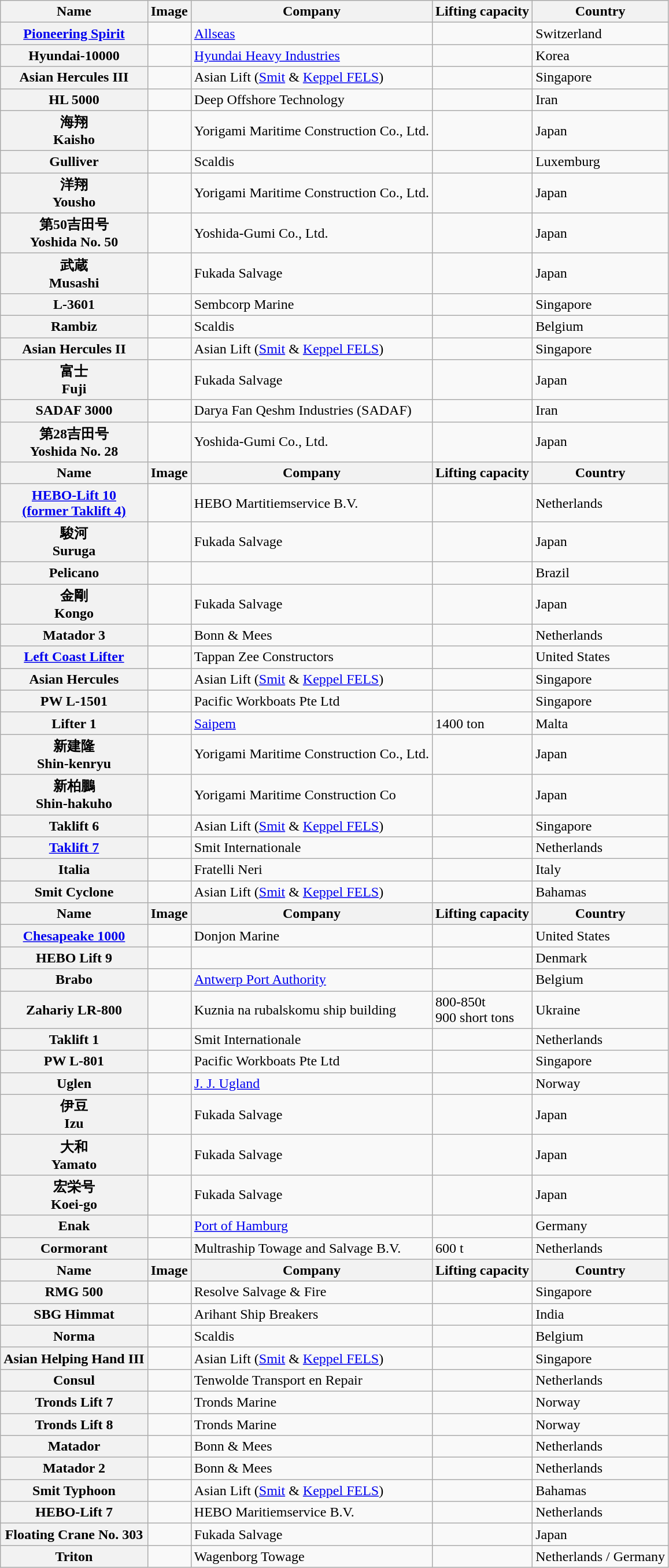<table class="wikitable sortable">
<tr>
<th>Name</th>
<th class="unsortable">Image</th>
<th>Company</th>
<th data-sort-type="number">Lifting capacity</th>
<th>Country</th>
</tr>
<tr>
<th><a href='#'>Pioneering Spirit</a></th>
<td></td>
<td><a href='#'>Allseas</a></td>
<td></td>
<td>Switzerland</td>
</tr>
<tr>
<th>Hyundai-10000</th>
<td></td>
<td><a href='#'>Hyundai Heavy Industries</a></td>
<td></td>
<td>Korea</td>
</tr>
<tr>
<th>Asian Hercules III</th>
<td></td>
<td>Asian Lift (<a href='#'>Smit</a> & <a href='#'>Keppel FELS</a>)</td>
<td></td>
<td>Singapore</td>
</tr>
<tr>
<th>HL 5000</th>
<td></td>
<td>Deep Offshore Technology</td>
<td></td>
<td>Iran</td>
</tr>
<tr>
<th>海翔<br>Kaisho</th>
<td></td>
<td>Yorigami Maritime Construction Co., Ltd.</td>
<td></td>
<td>Japan</td>
</tr>
<tr>
<th>Gulliver</th>
<td></td>
<td>Scaldis</td>
<td></td>
<td>Luxemburg</td>
</tr>
<tr>
<th>洋翔<br>Yousho</th>
<td></td>
<td>Yorigami Maritime Construction Co., Ltd.</td>
<td></td>
<td>Japan</td>
</tr>
<tr>
<th>第50吉田号<br>Yoshida No. 50</th>
<td></td>
<td>Yoshida-Gumi Co., Ltd.</td>
<td></td>
<td>Japan</td>
</tr>
<tr>
<th>武蔵<br>Musashi</th>
<td></td>
<td>Fukada Salvage</td>
<td></td>
<td>Japan</td>
</tr>
<tr>
<th>L-3601</th>
<td></td>
<td>Sembcorp Marine</td>
<td></td>
<td>Singapore</td>
</tr>
<tr>
<th>Rambiz</th>
<td></td>
<td>Scaldis</td>
<td></td>
<td>Belgium</td>
</tr>
<tr>
<th>Asian Hercules II</th>
<td></td>
<td>Asian Lift (<a href='#'>Smit</a> & <a href='#'>Keppel FELS</a>)</td>
<td></td>
<td>Singapore</td>
</tr>
<tr>
<th>富士<br>Fuji</th>
<td></td>
<td>Fukada Salvage</td>
<td></td>
<td>Japan</td>
</tr>
<tr>
<th>SADAF 3000</th>
<td></td>
<td>Darya Fan Qeshm Industries (SADAF)</td>
<td></td>
<td>Iran</td>
</tr>
<tr>
<th>第28吉田号<br>Yoshida No. 28</th>
<td></td>
<td>Yoshida-Gumi Co., Ltd.</td>
<td></td>
<td>Japan</td>
</tr>
<tr>
<th>Name</th>
<th class="unsortable">Image</th>
<th>Company</th>
<th data-sort-type="number">Lifting capacity</th>
<th>Country</th>
</tr>
<tr>
<th><a href='#'>HEBO-Lift 10</a><br><a href='#'>(former Taklift 4)</a></th>
<td></td>
<td>HEBO Martitiemservice B.V.</td>
<td></td>
<td>Netherlands</td>
</tr>
<tr>
<th>駿河<br>Suruga</th>
<td></td>
<td>Fukada Salvage</td>
<td></td>
<td>Japan</td>
</tr>
<tr>
<th>Pelicano</th>
<td></td>
<td></td>
<td></td>
<td>Brazil</td>
</tr>
<tr>
<th>金剛<br>Kongo</th>
<td></td>
<td>Fukada Salvage</td>
<td></td>
<td>Japan</td>
</tr>
<tr>
<th>Matador 3</th>
<td></td>
<td>Bonn & Mees</td>
<td></td>
<td>Netherlands</td>
</tr>
<tr>
<th><a href='#'>Left Coast Lifter</a></th>
<td></td>
<td>Tappan Zee Constructors</td>
<td></td>
<td>United States</td>
</tr>
<tr>
<th>Asian Hercules</th>
<td></td>
<td>Asian Lift (<a href='#'>Smit</a> & <a href='#'>Keppel FELS</a>)</td>
<td></td>
<td>Singapore</td>
</tr>
<tr>
<th>PW L-1501</th>
<td></td>
<td>Pacific Workboats Pte Ltd</td>
<td></td>
<td>Singapore</td>
</tr>
<tr>
<th>Lifter 1</th>
<td></td>
<td><a href='#'>Saipem</a></td>
<td>1400 ton</td>
<td>Malta</td>
</tr>
<tr>
<th>新建隆<br>Shin-kenryu</th>
<td></td>
<td>Yorigami Maritime Construction Co., Ltd.</td>
<td></td>
<td>Japan</td>
</tr>
<tr>
<th>新柏鵬<br>Shin-hakuho</th>
<td></td>
<td>Yorigami Maritime Construction Co</td>
<td></td>
<td>Japan</td>
</tr>
<tr>
<th>Taklift 6</th>
<td></td>
<td>Asian Lift (<a href='#'>Smit</a> & <a href='#'>Keppel FELS</a>)</td>
<td></td>
<td>Singapore</td>
</tr>
<tr>
<th><a href='#'>Taklift 7</a></th>
<td></td>
<td>Smit Internationale</td>
<td></td>
<td>Netherlands</td>
</tr>
<tr>
<th>Italia</th>
<td></td>
<td>Fratelli Neri</td>
<td></td>
<td>Italy</td>
</tr>
<tr>
<th>Smit Cyclone</th>
<td></td>
<td>Asian Lift (<a href='#'>Smit</a> & <a href='#'>Keppel FELS</a>)</td>
<td></td>
<td>Bahamas</td>
</tr>
<tr>
<th>Name</th>
<th class="unsortable">Image</th>
<th>Company</th>
<th data-sort-type="number">Lifting capacity</th>
<th>Country</th>
</tr>
<tr>
<th><a href='#'>Chesapeake 1000</a></th>
<td></td>
<td>Donjon Marine</td>
<td></td>
<td>United States</td>
</tr>
<tr>
<th>HEBO Lift 9</th>
<td></td>
<td></td>
<td></td>
<td>Denmark</td>
</tr>
<tr>
<th>Brabo</th>
<td></td>
<td><a href='#'>Antwerp Port Authority</a></td>
<td></td>
<td>Belgium</td>
</tr>
<tr>
<th>Zahariy LR-800</th>
<td></td>
<td>Kuznia na rubalskomu ship building</td>
<td>800-850t<br>900 short tons</td>
<td>Ukraine</td>
</tr>
<tr>
<th>Taklift 1</th>
<td></td>
<td>Smit Internationale</td>
<td></td>
<td>Netherlands</td>
</tr>
<tr>
<th>PW L-801</th>
<td></td>
<td>Pacific Workboats Pte Ltd</td>
<td></td>
<td>Singapore</td>
</tr>
<tr>
<th>Uglen</th>
<td></td>
<td><a href='#'>J. J. Ugland</a></td>
<td></td>
<td>Norway</td>
</tr>
<tr>
<th>伊豆<br>Izu</th>
<td></td>
<td>Fukada Salvage</td>
<td></td>
<td>Japan</td>
</tr>
<tr>
<th>大和<br>Yamato</th>
<td></td>
<td>Fukada Salvage</td>
<td></td>
<td>Japan</td>
</tr>
<tr>
<th>宏栄号<br>Koei-go</th>
<td></td>
<td>Fukada Salvage</td>
<td></td>
<td>Japan</td>
</tr>
<tr>
<th>Enak</th>
<td></td>
<td><a href='#'>Port of Hamburg</a></td>
<td></td>
<td>Germany</td>
</tr>
<tr>
<th>Cormorant</th>
<td></td>
<td>Multraship Towage and Salvage B.V.</td>
<td>600 t </td>
<td>Netherlands</td>
</tr>
<tr>
<th>Name</th>
<th class="unsortable">Image</th>
<th>Company</th>
<th data-sort-type="number">Lifting capacity</th>
<th>Country</th>
</tr>
<tr>
<th>RMG 500</th>
<td></td>
<td>Resolve Salvage & Fire</td>
<td></td>
<td>Singapore</td>
</tr>
<tr>
<th>SBG Himmat</th>
<td></td>
<td>Arihant Ship Breakers</td>
<td></td>
<td>India</td>
</tr>
<tr>
<th>Norma</th>
<td></td>
<td>Scaldis</td>
<td></td>
<td>Belgium</td>
</tr>
<tr>
<th>Asian Helping Hand III</th>
<td></td>
<td>Asian Lift (<a href='#'>Smit</a> & <a href='#'>Keppel FELS</a>)</td>
<td></td>
<td>Singapore</td>
</tr>
<tr>
<th>Consul</th>
<td></td>
<td>Tenwolde Transport en Repair</td>
<td></td>
<td>Netherlands</td>
</tr>
<tr>
<th>Tronds Lift 7</th>
<td></td>
<td>Tronds Marine</td>
<td></td>
<td>Norway</td>
</tr>
<tr>
<th>Tronds Lift 8</th>
<td></td>
<td>Tronds Marine</td>
<td></td>
<td>Norway</td>
</tr>
<tr>
<th>Matador</th>
<td></td>
<td>Bonn & Mees</td>
<td></td>
<td>Netherlands</td>
</tr>
<tr>
<th>Matador 2</th>
<td></td>
<td>Bonn & Mees</td>
<td></td>
<td>Netherlands</td>
</tr>
<tr>
<th>Smit Typhoon</th>
<td></td>
<td>Asian Lift (<a href='#'>Smit</a> & <a href='#'>Keppel FELS</a>)</td>
<td></td>
<td>Bahamas</td>
</tr>
<tr>
<th>HEBO-Lift 7</th>
<td></td>
<td>HEBO Maritiemservice B.V.</td>
<td></td>
<td>Netherlands</td>
</tr>
<tr>
<th>Floating Crane No. 303</th>
<td></td>
<td>Fukada Salvage</td>
<td></td>
<td>Japan</td>
</tr>
<tr>
<th>Triton</th>
<td></td>
<td>Wagenborg Towage</td>
<td></td>
<td>Netherlands / Germany</td>
</tr>
</table>
